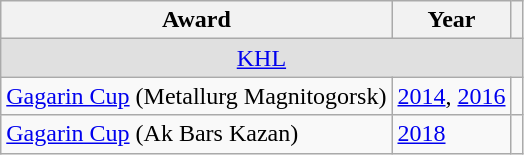<table class="wikitable">
<tr>
<th>Award</th>
<th>Year</th>
<th></th>
</tr>
<tr ALIGN="center" bgcolor="#e0e0e0">
<td colspan="3"><a href='#'>KHL</a></td>
</tr>
<tr>
<td><a href='#'>Gagarin Cup</a> (Metallurg Magnitogorsk)</td>
<td><a href='#'>2014</a>, <a href='#'>2016</a></td>
<td></td>
</tr>
<tr>
<td><a href='#'>Gagarin Cup</a> (Ak Bars Kazan)</td>
<td><a href='#'>2018</a></td>
<td></td>
</tr>
</table>
